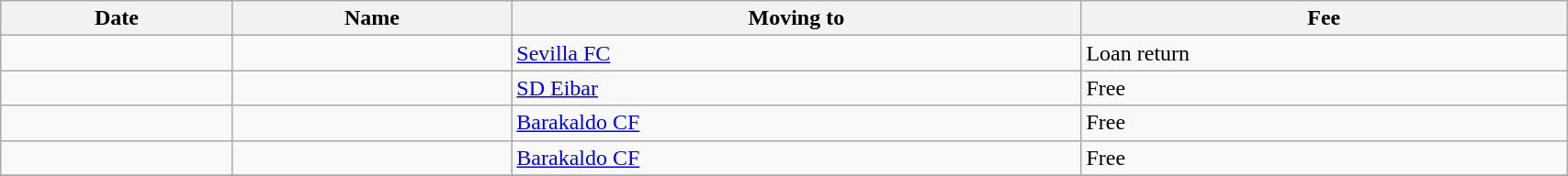<table class="wikitable sortable" width=90%>
<tr>
<th>Date</th>
<th>Name</th>
<th>Moving to</th>
<th>Fee</th>
</tr>
<tr>
<td></td>
<td> </td>
<td> <a href='#'>Sevilla FC</a></td>
<td>Loan return</td>
</tr>
<tr>
<td></td>
<td> </td>
<td> <a href='#'>SD Eibar</a></td>
<td>Free</td>
</tr>
<tr>
<td></td>
<td> </td>
<td> <a href='#'>Barakaldo CF</a></td>
<td>Free</td>
</tr>
<tr>
<td></td>
<td> </td>
<td> <a href='#'>Barakaldo CF</a></td>
<td>Free</td>
</tr>
<tr>
</tr>
</table>
